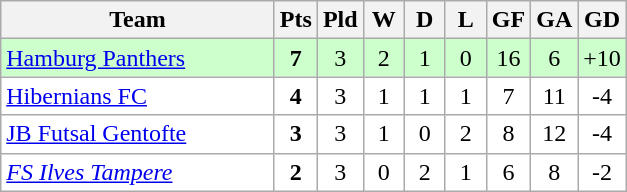<table class="wikitable" style="text-align: center;">
<tr>
<th width="175">Team</th>
<th width="20">Pts</th>
<th width="20">Pld</th>
<th width="20">W</th>
<th width="20">D</th>
<th width="20">L</th>
<th width="20">GF</th>
<th width="20">GA</th>
<th width="20">GD</th>
</tr>
<tr bgcolor=#ccffcc>
<td align="left"> <a href='#'>Hamburg Panthers</a></td>
<td><strong>7</strong></td>
<td>3</td>
<td>2</td>
<td>1</td>
<td>0</td>
<td>16</td>
<td>6</td>
<td>+10</td>
</tr>
<tr bgcolor=ffffff>
<td align="left"> <a href='#'>Hibernians FC</a></td>
<td><strong>4</strong></td>
<td>3</td>
<td>1</td>
<td>1</td>
<td>1</td>
<td>7</td>
<td>11</td>
<td>-4</td>
</tr>
<tr bgcolor=ffffff>
<td align="left"> <a href='#'>JB Futsal Gentofte</a></td>
<td><strong>3</strong></td>
<td>3</td>
<td>1</td>
<td>0</td>
<td>2</td>
<td>8</td>
<td>12</td>
<td>-4</td>
</tr>
<tr bgcolor=ffffff>
<td align="left"> <em><a href='#'>FS Ilves Tampere</a></em></td>
<td><strong>2</strong></td>
<td>3</td>
<td>0</td>
<td>2</td>
<td>1</td>
<td>6</td>
<td>8</td>
<td>-2</td>
</tr>
</table>
